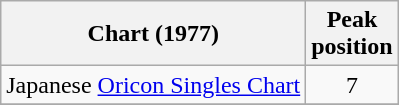<table class="wikitable">
<tr>
<th>Chart (1977)</th>
<th>Peak<br>position</th>
</tr>
<tr>
<td>Japanese <a href='#'>Oricon Singles Chart</a></td>
<td align="center">7</td>
</tr>
<tr>
</tr>
</table>
